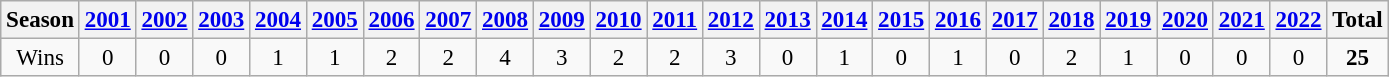<table class=wikitable style=font-size:96%>
<tr>
<th>Season</th>
<th><a href='#'>2001</a></th>
<th><a href='#'>2002</a></th>
<th><a href='#'>2003</a></th>
<th><a href='#'>2004</a></th>
<th><a href='#'>2005</a></th>
<th><a href='#'>2006</a></th>
<th><a href='#'>2007</a></th>
<th><a href='#'>2008</a></th>
<th><a href='#'>2009</a></th>
<th><a href='#'>2010</a></th>
<th><a href='#'>2011</a></th>
<th><a href='#'>2012</a></th>
<th><a href='#'>2013</a></th>
<th><a href='#'>2014</a></th>
<th><a href='#'>2015</a></th>
<th><a href='#'>2016</a></th>
<th><a href='#'>2017</a></th>
<th><a href='#'>2018</a></th>
<th><a href='#'>2019</a></th>
<th><a href='#'>2020</a></th>
<th><a href='#'>2021</a></th>
<th><a href='#'>2022</a></th>
<th>Total</th>
</tr>
<tr align=center>
<td>Wins</td>
<td>0</td>
<td>0</td>
<td>0</td>
<td>1</td>
<td>1</td>
<td>2</td>
<td>2</td>
<td>4</td>
<td>3</td>
<td>2</td>
<td>2</td>
<td>3</td>
<td>0</td>
<td>1</td>
<td>0</td>
<td>1</td>
<td>0</td>
<td>2</td>
<td>1</td>
<td>0</td>
<td>0</td>
<td>0</td>
<td><strong>25</strong></td>
</tr>
</table>
